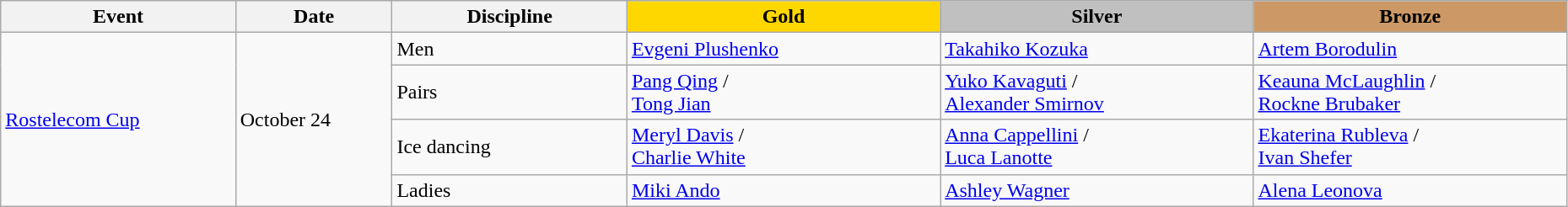<table class="wikitable" width="98%">
<tr>
<th width="15%">Event</th>
<th width="10%">Date</th>
<th width="15%">Discipline</th>
<td width = "20%" align="center" bgcolor="gold"><strong>Gold</strong></td>
<td width = "20%" align="center" bgcolor="silver"><strong>Silver</strong></td>
<td width = "20%" align="center" bgcolor="cc9966"><strong>Bronze</strong></td>
</tr>
<tr>
<td rowspan="4"> <a href='#'>Rostelecom Cup</a></td>
<td rowspan="4">October 24</td>
<td>Men</td>
<td> <a href='#'>Evgeni Plushenko</a></td>
<td> <a href='#'>Takahiko Kozuka</a></td>
<td> <a href='#'>Artem Borodulin</a></td>
</tr>
<tr>
<td>Pairs</td>
<td> <a href='#'>Pang Qing</a> / <br> <a href='#'>Tong Jian</a></td>
<td> <a href='#'>Yuko Kavaguti</a> / <br> <a href='#'>Alexander Smirnov</a></td>
<td> <a href='#'>Keauna McLaughlin</a> / <br> <a href='#'>Rockne Brubaker</a></td>
</tr>
<tr>
<td>Ice dancing</td>
<td> <a href='#'>Meryl Davis</a> / <br> <a href='#'>Charlie White</a></td>
<td> <a href='#'>Anna Cappellini</a> / <br> <a href='#'>Luca Lanotte</a></td>
<td> <a href='#'>Ekaterina Rubleva</a> / <br> <a href='#'>Ivan Shefer</a></td>
</tr>
<tr>
<td>Ladies</td>
<td> <a href='#'>Miki Ando</a></td>
<td> <a href='#'>Ashley Wagner</a></td>
<td> <a href='#'>Alena Leonova</a></td>
</tr>
</table>
